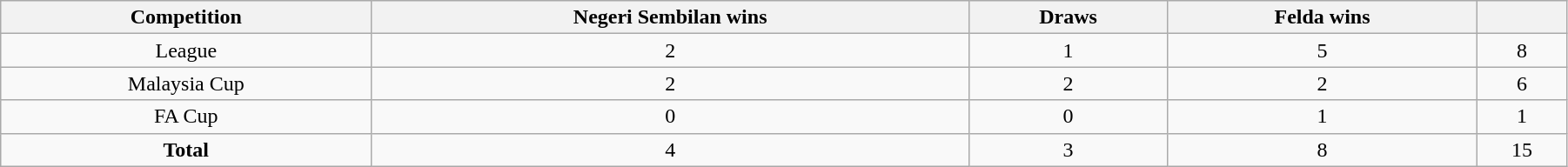<table class="wikitable" style="width:95%;text-align:center">
<tr>
<th>Competition</th>
<th>Negeri Sembilan wins</th>
<th>Draws</th>
<th>Felda wins</th>
<th></th>
</tr>
<tr>
<td>League</td>
<td>2</td>
<td>1</td>
<td>5</td>
<td>8</td>
</tr>
<tr>
<td>Malaysia Cup</td>
<td>2</td>
<td>2</td>
<td>2</td>
<td>6</td>
</tr>
<tr>
<td>FA Cup</td>
<td>0</td>
<td>0</td>
<td>1</td>
<td>1</td>
</tr>
<tr>
<td><strong>Total</strong></td>
<td>4</td>
<td>3</td>
<td>8</td>
<td>15</td>
</tr>
</table>
